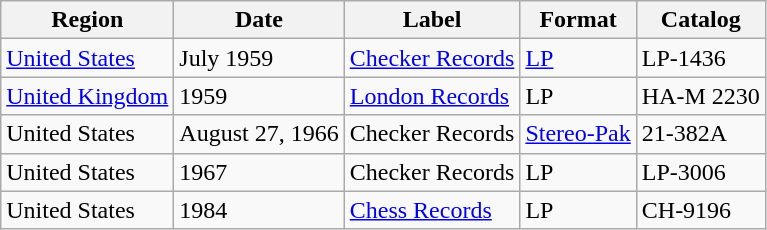<table class="wikitable">
<tr>
<th>Region</th>
<th>Date</th>
<th>Label</th>
<th>Format</th>
<th>Catalog</th>
</tr>
<tr>
<td><a href='#'>United States</a></td>
<td>July 1959</td>
<td><a href='#'>Checker Records</a></td>
<td><a href='#'>LP</a></td>
<td>LP-1436</td>
</tr>
<tr>
<td><a href='#'>United Kingdom</a></td>
<td>1959</td>
<td><a href='#'>London Records</a></td>
<td>LP</td>
<td>HA-M 2230</td>
</tr>
<tr>
<td>United States</td>
<td>August 27, 1966</td>
<td>Checker Records</td>
<td><a href='#'>Stereo-Pak</a></td>
<td>21-382A</td>
</tr>
<tr>
<td>United States</td>
<td>1967</td>
<td>Checker Records</td>
<td>LP</td>
<td>LP-3006</td>
</tr>
<tr>
<td>United States</td>
<td>1984</td>
<td><a href='#'>Chess Records</a></td>
<td>LP</td>
<td>CH-9196</td>
</tr>
</table>
